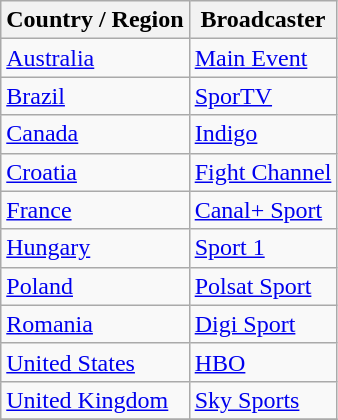<table class="wikitable">
<tr>
<th>Country / Region</th>
<th>Broadcaster</th>
</tr>
<tr>
<td> <a href='#'>Australia</a></td>
<td><a href='#'>Main Event</a></td>
</tr>
<tr>
<td> <a href='#'>Brazil</a></td>
<td><a href='#'>SporTV</a></td>
</tr>
<tr>
<td> <a href='#'>Canada</a></td>
<td><a href='#'>Indigo</a></td>
</tr>
<tr>
<td> <a href='#'>Croatia</a></td>
<td><a href='#'>Fight Channel</a></td>
</tr>
<tr>
<td> <a href='#'>France</a></td>
<td><a href='#'>Canal+ Sport</a></td>
</tr>
<tr>
<td> <a href='#'>Hungary</a></td>
<td><a href='#'>Sport 1</a></td>
</tr>
<tr>
<td> <a href='#'>Poland</a></td>
<td><a href='#'>Polsat Sport</a></td>
</tr>
<tr>
<td> <a href='#'>Romania</a></td>
<td><a href='#'>Digi Sport</a></td>
</tr>
<tr>
<td> <a href='#'>United States</a></td>
<td><a href='#'>HBO</a></td>
</tr>
<tr>
<td> <a href='#'>United Kingdom</a></td>
<td><a href='#'>Sky Sports</a></td>
</tr>
<tr>
</tr>
</table>
